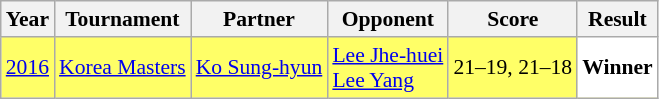<table class="sortable wikitable" style="font-size: 90%;">
<tr>
<th>Year</th>
<th>Tournament</th>
<th>Partner</th>
<th>Opponent</th>
<th>Score</th>
<th>Result</th>
</tr>
<tr style="background:#FFFF67">
<td align="center"><a href='#'>2016</a></td>
<td align="left"><a href='#'>Korea Masters</a></td>
<td align="left"> <a href='#'>Ko Sung-hyun</a></td>
<td align="left"> <a href='#'>Lee Jhe-huei</a> <br>  <a href='#'>Lee Yang</a></td>
<td align="left">21–19, 21–18</td>
<td style="text-align:left; background:white"> <strong>Winner</strong></td>
</tr>
</table>
